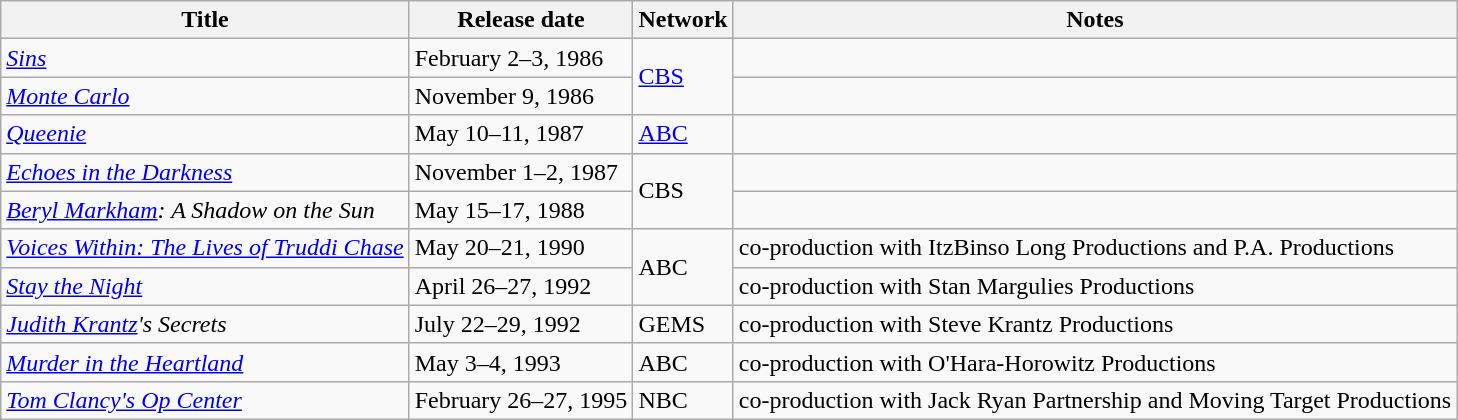<table class="wikitable sortable">
<tr>
<th>Title</th>
<th>Release date</th>
<th>Network</th>
<th>Notes</th>
</tr>
<tr>
<td><em><a href='#'>Sins</a></em></td>
<td>February 2–3, 1986</td>
<td rowspan="2"><a href='#'>CBS</a></td>
<td></td>
</tr>
<tr>
<td><em><a href='#'>Monte Carlo</a></em></td>
<td>November 9, 1986</td>
<td></td>
</tr>
<tr>
<td><em><a href='#'>Queenie</a></em></td>
<td>May 10–11, 1987</td>
<td><a href='#'>ABC</a></td>
<td></td>
</tr>
<tr>
<td><em><a href='#'>Echoes in the Darkness</a></em></td>
<td>November 1–2, 1987</td>
<td rowspan="2">CBS</td>
<td></td>
</tr>
<tr>
<td><em><a href='#'>Beryl Markham</a>: A Shadow on the Sun</em></td>
<td>May 15–17, 1988</td>
<td></td>
</tr>
<tr>
<td><em><a href='#'>Voices Within: The Lives of Truddi Chase</a></em></td>
<td>May 20–21, 1990</td>
<td rowspan="2">ABC</td>
<td>co-production with ItzBinso Long Productions and P.A. Productions</td>
</tr>
<tr>
<td><em><a href='#'>Stay the Night</a></em></td>
<td>April 26–27, 1992</td>
<td>co-production with Stan Margulies Productions</td>
</tr>
<tr>
<td><em><a href='#'>Judith Krantz</a>'s Secrets</em></td>
<td>July 22–29, 1992</td>
<td>GEMS</td>
<td>co-production with Steve Krantz Productions</td>
</tr>
<tr>
<td><em><a href='#'>Murder in the Heartland</a></em></td>
<td>May 3–4, 1993</td>
<td>ABC</td>
<td>co-production with O'Hara-Horowitz Productions</td>
</tr>
<tr>
<td><em><a href='#'>Tom Clancy's Op Center</a></em></td>
<td>February 26–27, 1995</td>
<td>NBC</td>
<td>co-production with Jack Ryan Partnership and Moving Target Productions</td>
</tr>
</table>
